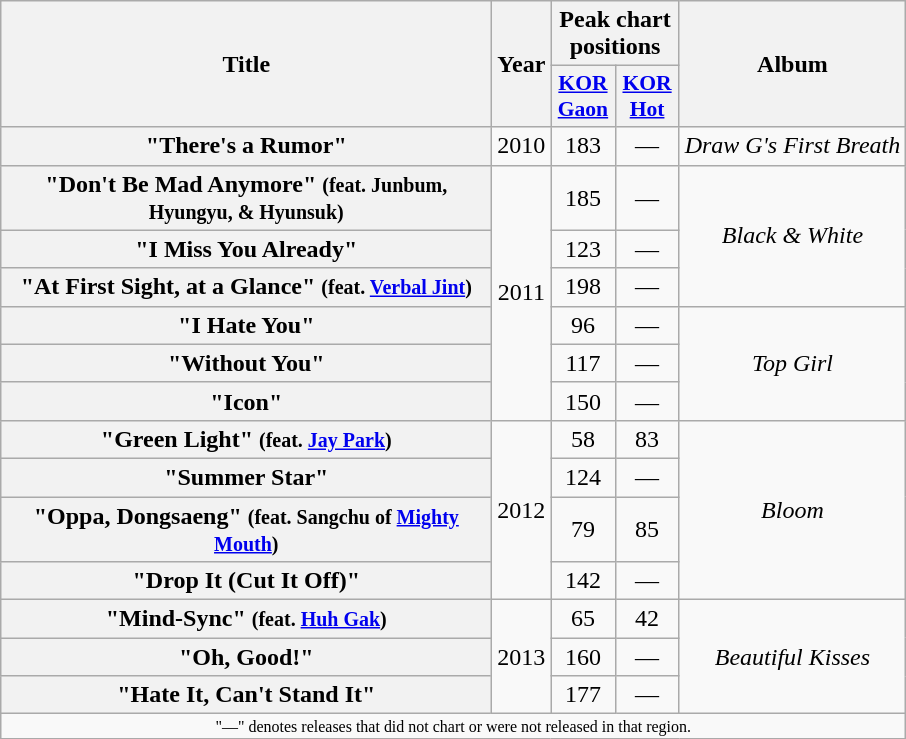<table class="wikitable plainrowheaders" style="text-align:center;">
<tr>
<th scope="col" rowspan="2" style="width:20em;">Title</th>
<th scope="col" rowspan="2">Year</th>
<th scope="col" colspan="2">Peak chart positions</th>
<th scope="col" rowspan="2">Album</th>
</tr>
<tr>
<th scope="col" style="width:2.5em;font-size:90%;"><a href='#'>KOR<br>Gaon</a><br></th>
<th scope="col" style="width:2.5em;font-size:90%;"><a href='#'>KOR<br>Hot</a><br></th>
</tr>
<tr>
<th scope="row">"There's a Rumor"</th>
<td>2010</td>
<td>183</td>
<td>—</td>
<td><em>Draw G's First Breath</em></td>
</tr>
<tr>
<th scope="row">"Don't Be Mad Anymore" <small>(feat. Junbum, Hyungyu, & Hyunsuk)</small></th>
<td rowspan="6">2011</td>
<td>185</td>
<td>—</td>
<td rowspan="3"><em>Black & White</em></td>
</tr>
<tr>
<th scope="row">"I Miss You Already"</th>
<td>123</td>
<td>—</td>
</tr>
<tr>
<th scope="row">"At First Sight, at a Glance" <small>(feat. <a href='#'>Verbal Jint</a>)</small></th>
<td>198</td>
<td>—</td>
</tr>
<tr>
<th scope="row">"I Hate You"</th>
<td>96</td>
<td>—</td>
<td rowspan="3"><em>Top Girl</em></td>
</tr>
<tr>
<th scope="row">"Without You"</th>
<td>117</td>
<td>—</td>
</tr>
<tr>
<th scope="row">"Icon"</th>
<td>150</td>
<td>—</td>
</tr>
<tr>
<th scope="row">"Green Light" <small>(feat. <a href='#'>Jay Park</a>)</small></th>
<td rowspan="4">2012</td>
<td>58</td>
<td>83</td>
<td rowspan="4"><em>Bloom</em></td>
</tr>
<tr>
<th scope="row">"Summer Star"</th>
<td>124</td>
<td>—</td>
</tr>
<tr>
<th scope="row">"Oppa, Dongsaeng" <small>(feat. Sangchu of <a href='#'>Mighty Mouth</a>)</small></th>
<td>79</td>
<td>85</td>
</tr>
<tr>
<th scope="row">"Drop It (Cut It Off)"</th>
<td>142</td>
<td>—</td>
</tr>
<tr>
<th scope="row">"Mind-Sync" <small>(feat. <a href='#'>Huh Gak</a>)</small></th>
<td rowspan="3">2013</td>
<td>65</td>
<td>42</td>
<td rowspan="3"><em>Beautiful Kisses</em></td>
</tr>
<tr>
<th scope="row">"Oh, Good!"</th>
<td>160</td>
<td>—</td>
</tr>
<tr>
<th scope="row">"Hate It, Can't Stand It"</th>
<td>177</td>
<td>—</td>
</tr>
<tr>
<td colspan="5" style="font-size:8pt;">"—" denotes releases that did not chart or were not released in that region.</td>
</tr>
</table>
